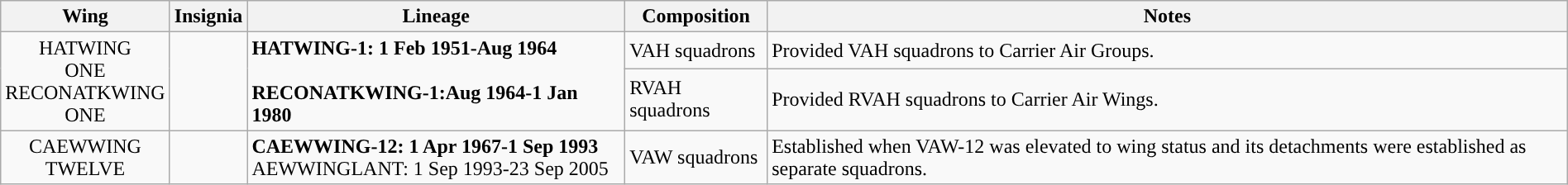<table class="wikitable" width=100% style="text-align: left">
<tr>
<th>Wing</th>
<th>Insignia</th>
<th>Lineage</th>
<th>Composition</th>
<th>Notes</th>
</tr>
<tr>
<td Rowspan="2" align=center style="white-space: nowrap;">HATWING<br>ONE<br>RECONATKWING<br>ONE</td>
<td Rowspan="2"></td>
<td Rowspan="2"><strong>HATWING-1: 1 Feb 1951-Aug 1964  <br><br>RECONATKWING-1:Aug 1964-1 Jan 1980</strong></td>
<td>VAH squadrons</td>
<td>Provided VAH squadrons to Carrier Air Groups.</td>
</tr>
<tr>
<td>RVAH squadrons</td>
<td>Provided RVAH squadrons to Carrier Air Wings.</td>
</tr>
<tr>
<td align=center>CAEWWING<br>TWELVE</td>
<td></td>
<td style="white-space: nowrap;"><strong>CAEWWING-12: 1 Apr 1967-1 Sep 1993</strong><br>AEWWINGLANT: 1 Sep 1993-23 Sep 2005</td>
<td>VAW squadrons</td>
<td>Established when VAW-12 was elevated to wing status and its detachments were established as separate squadrons.</td>
</tr>
</table>
